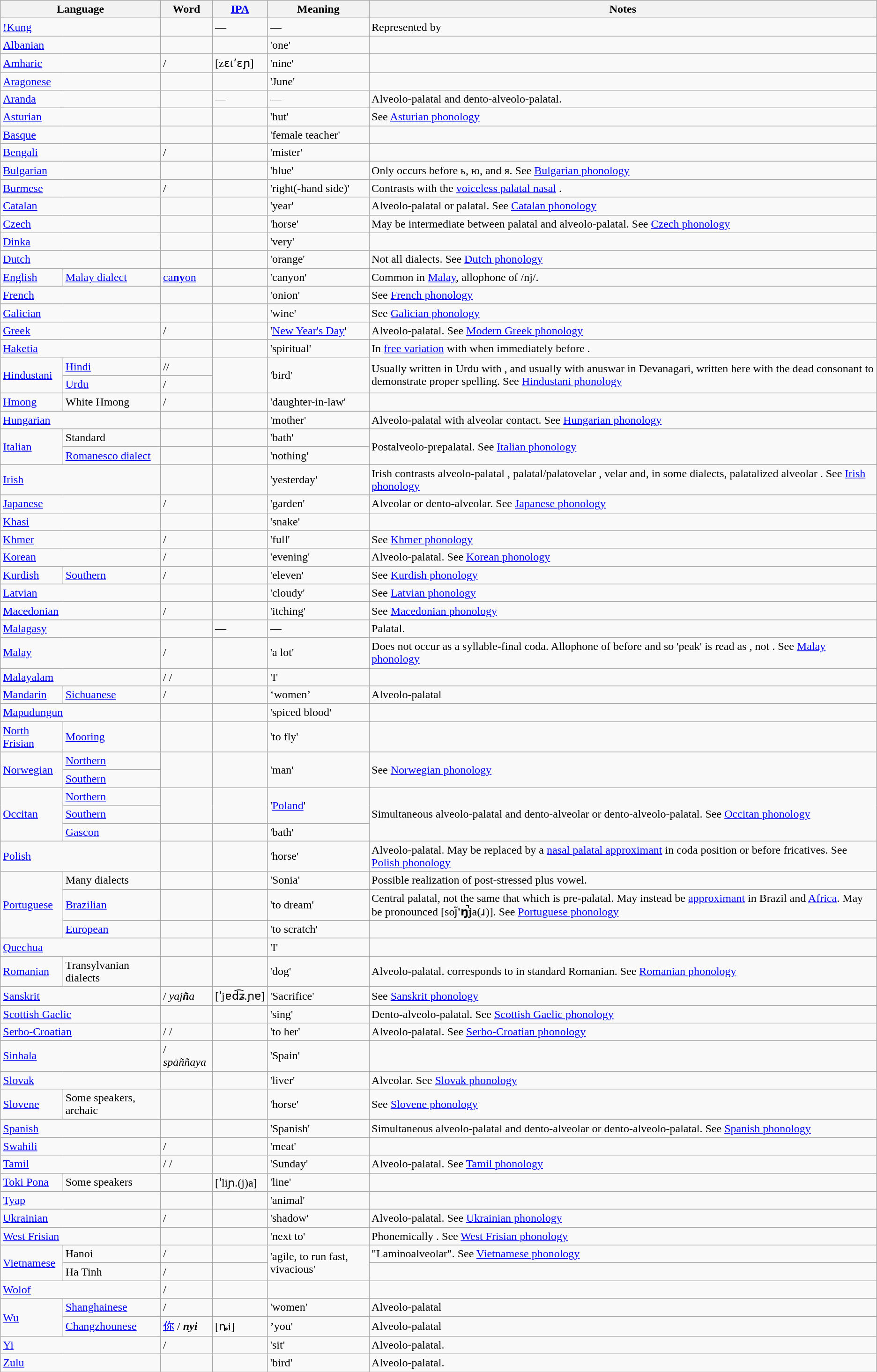<table class="wikitable">
<tr>
<th colspan="2">Language</th>
<th>Word</th>
<th><a href='#'>IPA</a></th>
<th>Meaning</th>
<th>Notes</th>
</tr>
<tr>
<td colspan="2"><a href='#'>!Kung</a></td>
<td></td>
<td>—</td>
<td>—</td>
<td>Represented by </td>
</tr>
<tr>
<td colspan="2"><a href='#'>Albanian</a></td>
<td></td>
<td></td>
<td>'one'</td>
<td></td>
</tr>
<tr>
<td colspan="2"><a href='#'>Amharic</a></td>
<td> / </td>
<td>[zɛtʼɛɲ]</td>
<td>'nine'</td>
</tr>
<tr>
<td colspan="2"><a href='#'>Aragonese</a></td>
<td></td>
<td></td>
<td>'June'</td>
<td></td>
</tr>
<tr>
<td colspan="2"><a href='#'>Aranda</a></td>
<td></td>
<td>—</td>
<td>—</td>
<td>Alveolo-palatal and dento-alveolo-palatal.</td>
</tr>
<tr>
<td colspan="2"><a href='#'>Asturian</a></td>
<td></td>
<td></td>
<td>'hut'</td>
<td>See <a href='#'>Asturian phonology</a></td>
</tr>
<tr>
<td colspan="2"><a href='#'>Basque</a></td>
<td></td>
<td></td>
<td>'female teacher'</td>
<td></td>
</tr>
<tr>
<td colspan="2"><a href='#'>Bengali</a></td>
<td> / </td>
<td></td>
<td>'mister'</td>
<td></td>
</tr>
<tr>
<td colspan="2"><a href='#'>Bulgarian</a></td>
<td></td>
<td></td>
<td>'blue'</td>
<td>Only occurs before ь, ю, and я. See <a href='#'>Bulgarian phonology</a></td>
</tr>
<tr>
<td colspan="2"><a href='#'>Burmese</a></td>
<td> / </td>
<td></td>
<td>'right(-hand side)'</td>
<td>Contrasts with the <a href='#'>voiceless palatal nasal</a> .</td>
</tr>
<tr>
<td colspan="2"><a href='#'>Catalan</a></td>
<td></td>
<td></td>
<td>'year'</td>
<td>Alveolo-palatal or palatal. See <a href='#'>Catalan phonology</a></td>
</tr>
<tr>
<td colspan="2"><a href='#'>Czech</a></td>
<td></td>
<td></td>
<td>'horse'</td>
<td>May be intermediate between palatal and alveolo-palatal. See <a href='#'>Czech phonology</a></td>
</tr>
<tr>
<td colspan="2"><a href='#'>Dinka</a></td>
<td></td>
<td></td>
<td>'very'</td>
<td></td>
</tr>
<tr>
<td colspan="2"><a href='#'>Dutch</a></td>
<td></td>
<td></td>
<td>'orange'</td>
<td>Not all dialects. See <a href='#'>Dutch phonology</a></td>
</tr>
<tr>
<td><a href='#'>English</a></td>
<td><a href='#'>Malay dialect</a></td>
<td><a href='#'>ca<strong>ny</strong>on</a></td>
<td></td>
<td>'canyon'</td>
<td>Common in <a href='#'>Malay</a>, allophone of /nj/.</td>
</tr>
<tr>
<td colspan="2"><a href='#'>French</a></td>
<td></td>
<td></td>
<td>'onion'</td>
<td>See <a href='#'>French phonology</a></td>
</tr>
<tr>
<td colspan="2"><a href='#'>Galician</a></td>
<td></td>
<td></td>
<td>'wine'</td>
<td>See <a href='#'>Galician phonology</a></td>
</tr>
<tr>
<td colspan="2"><a href='#'>Greek</a></td>
<td> / </td>
<td></td>
<td>'<a href='#'>New Year's Day</a>'</td>
<td>Alveolo-palatal. See <a href='#'>Modern Greek phonology</a></td>
</tr>
<tr>
<td colspan="2"><a href='#'>Haketia</a></td>
<td></td>
<td></td>
<td>'spiritual'</td>
<td>In <a href='#'>free variation</a> with  when immediately before .</td>
</tr>
<tr>
<td rowspan="2"><a href='#'>Hindustani</a></td>
<td><a href='#'>Hindi</a></td>
<td>//</td>
<td rowspan="2"></td>
<td rowspan="2">'bird'</td>
<td rowspan="2">Usually written in Urdu with , and usually with anuswar in Devanagari, written here with the dead consonant to demonstrate proper spelling. See <a href='#'>Hindustani phonology</a></td>
</tr>
<tr>
<td><a href='#'>Urdu</a></td>
<td> / </td>
</tr>
<tr>
<td><a href='#'>Hmong</a></td>
<td>White Hmong</td>
<td> / </td>
<td></td>
<td>'daughter-in-law'</td>
</tr>
<tr>
<td colspan="2"><a href='#'>Hungarian</a></td>
<td></td>
<td></td>
<td>'mother'</td>
<td>Alveolo-palatal with alveolar contact. See <a href='#'>Hungarian phonology</a></td>
</tr>
<tr>
<td rowspan="2"><a href='#'>Italian</a></td>
<td>Standard</td>
<td></td>
<td></td>
<td>'bath'</td>
<td rowspan="2">Postalveolo-prepalatal. See <a href='#'>Italian phonology</a></td>
</tr>
<tr>
<td><a href='#'>Romanesco dialect</a></td>
<td></td>
<td></td>
<td>'nothing'</td>
</tr>
<tr>
<td colspan="2"><a href='#'>Irish</a></td>
<td></td>
<td></td>
<td>'yesterday'</td>
<td>Irish contrasts alveolo-palatal , palatal/palatovelar , velar  and, in some dialects, palatalized alveolar . See <a href='#'>Irish phonology</a></td>
</tr>
<tr>
<td colspan="2"><a href='#'>Japanese</a></td>
<td> / </td>
<td></td>
<td>'garden'</td>
<td>Alveolar or dento-alveolar. See <a href='#'>Japanese phonology</a></td>
</tr>
<tr>
<td colspan="2"><a href='#'>Khasi</a></td>
<td></td>
<td></td>
<td>'snake'</td>
<td></td>
</tr>
<tr>
<td colspan="2"><a href='#'>Khmer</a></td>
<td> / </td>
<td></td>
<td>'full'</td>
<td>See <a href='#'>Khmer phonology</a></td>
</tr>
<tr>
<td colspan="2"><a href='#'>Korean</a></td>
<td> / </td>
<td></td>
<td>'evening'</td>
<td>Alveolo-palatal. See <a href='#'>Korean phonology</a></td>
</tr>
<tr>
<td><a href='#'>Kurdish</a></td>
<td><a href='#'>Southern</a></td>
<td> / </td>
<td></td>
<td>'eleven'</td>
<td>See <a href='#'>Kurdish phonology</a></td>
</tr>
<tr>
<td colspan="2"><a href='#'>Latvian</a></td>
<td></td>
<td></td>
<td>'cloudy'</td>
<td>See <a href='#'>Latvian phonology</a></td>
</tr>
<tr>
<td colspan="2"><a href='#'>Macedonian</a></td>
<td> / </td>
<td></td>
<td>'itching'</td>
<td>See <a href='#'>Macedonian phonology</a></td>
</tr>
<tr>
<td colspan="2"><a href='#'>Malagasy</a></td>
<td></td>
<td>—</td>
<td>—</td>
<td>Palatal.</td>
</tr>
<tr>
<td colspan="2"><a href='#'>Malay</a></td>
<td> / </td>
<td></td>
<td>'a lot'</td>
<td>Does not occur as a syllable-final coda. Allophone of  before  and  so  'peak' is read as , not . See <a href='#'>Malay phonology</a></td>
</tr>
<tr>
<td colspan="2"><a href='#'>Malayalam</a></td>
<td> /  / </td>
<td></td>
<td>'I'</td>
<td></td>
</tr>
<tr>
<td><a href='#'>Mandarin</a></td>
<td><a href='#'>Sichuanese</a></td>
<td> / </td>
<td></td>
<td>‘women’</td>
<td>Alveolo-palatal</td>
</tr>
<tr>
<td colspan="2"><a href='#'>Mapudungun</a></td>
<td></td>
<td></td>
<td>'spiced blood'</td>
<td></td>
</tr>
<tr>
<td><a href='#'>North Frisian</a></td>
<td><a href='#'>Mooring</a></td>
<td></td>
<td></td>
<td>'to fly'</td>
<td></td>
</tr>
<tr>
<td rowspan="2"><a href='#'>Norwegian</a></td>
<td><a href='#'>Northern</a></td>
<td rowspan="2"></td>
<td rowspan="2"></td>
<td rowspan="2">'man'</td>
<td rowspan="2">See <a href='#'>Norwegian phonology</a></td>
</tr>
<tr>
<td><a href='#'>Southern</a></td>
</tr>
<tr>
<td rowspan="3"><a href='#'>Occitan</a></td>
<td><a href='#'>Northern</a></td>
<td rowspan="2"></td>
<td rowspan="2"></td>
<td rowspan="2">'<a href='#'>Poland</a>'</td>
<td rowspan="3">Simultaneous alveolo-palatal and dento-alveolar or dento-alveolo-palatal. See <a href='#'>Occitan phonology</a></td>
</tr>
<tr>
<td><a href='#'>Southern</a></td>
</tr>
<tr>
<td><a href='#'>Gascon</a></td>
<td></td>
<td></td>
<td>'bath'</td>
</tr>
<tr>
<td colspan="2"><a href='#'>Polish</a></td>
<td></td>
<td></td>
<td>'horse'</td>
<td>Alveolo-palatal. May be replaced by a <a href='#'>nasal palatal approximant</a> in coda position or before fricatives. See <a href='#'>Polish phonology</a></td>
</tr>
<tr>
<td rowspan="3"><a href='#'>Portuguese</a></td>
<td>Many dialects</td>
<td></td>
<td></td>
<td>'Sonia'</td>
<td>Possible realization of post-stressed  plus vowel.</td>
</tr>
<tr>
<td><a href='#'>Brazilian</a></td>
<td></td>
<td></td>
<td>'to dream'</td>
<td>Central palatal, not the same that  which is pre-palatal. May instead be <a href='#'>approximant</a> in Brazil and <a href='#'>Africa</a>. May be pronounced [soj̃<strong>'ŋ̚j</strong>a(ɹ)]. See <a href='#'>Portuguese phonology</a></td>
</tr>
<tr>
<td><a href='#'>European</a></td>
<td></td>
<td></td>
<td>'to scratch'</td>
<td></td>
</tr>
<tr>
<td colspan="2"><a href='#'>Quechua</a></td>
<td></td>
<td></td>
<td>'I'</td>
<td></td>
</tr>
<tr>
<td><a href='#'>Romanian</a></td>
<td>Transylvanian dialects</td>
<td></td>
<td></td>
<td>'dog'</td>
<td>Alveolo-palatal. corresponds to  in standard Romanian. See <a href='#'>Romanian phonology</a></td>
</tr>
<tr>
<td colspan="2"><a href='#'>Sanskrit</a></td>
<td> / <em>yaj<strong>ñ</strong>a</em></td>
<td>[ˈjɐd͡ʑ.ɲɐ]</td>
<td>'Sacrifice'</td>
<td>See <a href='#'>Sanskrit phonology</a></td>
</tr>
<tr>
<td colspan="2"><a href='#'>Scottish Gaelic</a></td>
<td></td>
<td></td>
<td>'sing'</td>
<td>Dento-alveolo-palatal. See <a href='#'>Scottish Gaelic phonology</a></td>
</tr>
<tr>
<td colspan="2"><a href='#'>Serbo-Croatian</a></td>
<td> /  /</td>
<td></td>
<td>'to her'</td>
<td>Alveolo-palatal. See <a href='#'>Serbo-Croatian phonology</a></td>
</tr>
<tr>
<td colspan="2"><a href='#'>Sinhala</a></td>
<td> / <em>spāññaya</em></td>
<td></td>
<td>'Spain'</td>
<td></td>
</tr>
<tr>
<td colspan="2"><a href='#'>Slovak</a></td>
<td></td>
<td></td>
<td>'liver'</td>
<td>Alveolar. See <a href='#'>Slovak phonology</a></td>
</tr>
<tr>
<td><a href='#'>Slovene</a></td>
<td>Some speakers, archaic</td>
<td></td>
<td></td>
<td>'horse'</td>
<td>See <a href='#'>Slovene phonology</a></td>
</tr>
<tr>
<td colspan="2"><a href='#'>Spanish</a></td>
<td></td>
<td></td>
<td>'Spanish'</td>
<td>Simultaneous alveolo-palatal and dento-alveolar or dento-alveolo-palatal. See <a href='#'>Spanish phonology</a></td>
</tr>
<tr>
<td colspan="2"><a href='#'>Swahili</a></td>
<td> /</td>
<td></td>
<td>'meat'</td>
<td></td>
</tr>
<tr>
<td colspan="2"><a href='#'>Tamil</a></td>
<td> /  / </td>
<td></td>
<td>'Sunday'</td>
<td>Alveolo-palatal. See <a href='#'>Tamil phonology</a></td>
</tr>
<tr>
<td><a href='#'>Toki Pona</a></td>
<td>Some speakers</td>
<td></td>
<td>[ˈliɲ.(j)a]</td>
<td>'line'</td>
<td></td>
</tr>
<tr>
<td colspan="2"><a href='#'>Tyap</a></td>
<td></td>
<td></td>
<td>'animal'</td>
<td></td>
</tr>
<tr>
<td colspan="2"><a href='#'>Ukrainian</a></td>
<td> / </td>
<td></td>
<td>'shadow'</td>
<td>Alveolo-palatal. See <a href='#'>Ukrainian phonology</a></td>
</tr>
<tr>
<td colspan="2"><a href='#'>West Frisian</a></td>
<td></td>
<td></td>
<td>'next to'</td>
<td>Phonemically . See <a href='#'>West Frisian phonology</a></td>
</tr>
<tr>
<td rowspan="2"><a href='#'>Vietnamese</a></td>
<td>Hanoi</td>
<td> / </td>
<td></td>
<td rowspan="2">'agile, to run fast, vivacious'</td>
<td>"Laminoalveolar". See <a href='#'>Vietnamese phonology</a></td>
</tr>
<tr>
<td>Ha Tinh</td>
<td> / </td>
<td></td>
<td></td>
</tr>
<tr>
<td colspan="2"><a href='#'>Wolof</a></td>
<td> / </td>
<td></td>
<td></td>
<td></td>
</tr>
<tr>
<td rowspan="2"><a href='#'>Wu</a></td>
<td><a href='#'>Shanghainese</a></td>
<td> / </td>
<td></td>
<td>'women'</td>
<td>Alveolo-palatal</td>
</tr>
<tr>
<td><a href='#'>Changzhounese</a></td>
<td><a href='#'>你</a> / <strong><em>ny<strong>i<em></td>
<td>[ȵi]</td>
<td>’you'</td>
<td>Alveolo-palatal</td>
</tr>
<tr>
<td colspan="2"><a href='#'>Yi</a></td>
<td> / </td>
<td></td>
<td>'sit'</td>
<td>Alveolo-palatal.</td>
</tr>
<tr>
<td colspan="2"><a href='#'>Zulu</a></td>
<td></td>
<td></td>
<td>'bird'</td>
<td>Alveolo-palatal.</td>
</tr>
</table>
